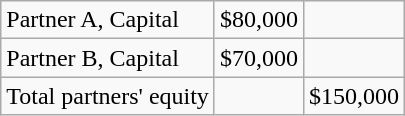<table class="wikitable">
<tr>
<td>Partner A, Capital</td>
<td>$80,000</td>
<td></td>
</tr>
<tr>
<td>Partner B, Capital</td>
<td>$70,000</td>
<td></td>
</tr>
<tr>
<td>Total partners' equity</td>
<td></td>
<td>$150,000</td>
</tr>
</table>
